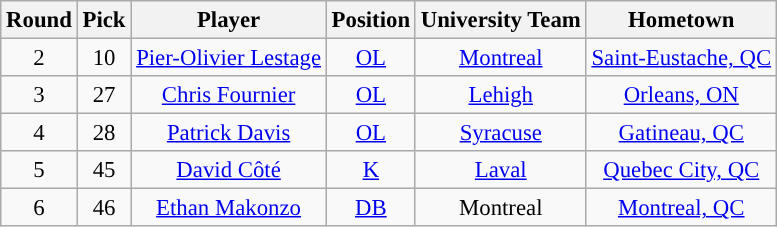<table class="wikitable" style="font-size: 95%;">
<tr>
<th scope="col">Round</th>
<th scope="col">Pick</th>
<th scope="col">Player</th>
<th scope="col">Position</th>
<th scope="col">University Team</th>
<th scope="col">Hometown</th>
</tr>
<tr align="center">
<td align=center>2</td>
<td>10</td>
<td><a href='#'>Pier-Olivier Lestage</a></td>
<td><a href='#'>OL</a></td>
<td><a href='#'>Montreal</a></td>
<td><a href='#'>Saint-Eustache, QC</a></td>
</tr>
<tr align="center">
<td align=center>3</td>
<td>27</td>
<td><a href='#'>Chris Fournier</a></td>
<td><a href='#'>OL</a></td>
<td><a href='#'>Lehigh</a></td>
<td><a href='#'>Orleans, ON</a></td>
</tr>
<tr align="center">
<td align=center>4</td>
<td>28</td>
<td><a href='#'>Patrick Davis</a></td>
<td><a href='#'>OL</a></td>
<td><a href='#'>Syracuse</a></td>
<td><a href='#'>Gatineau, QC</a></td>
</tr>
<tr align="center">
<td align=center>5</td>
<td>45</td>
<td><a href='#'>David Côté</a></td>
<td><a href='#'>K</a></td>
<td><a href='#'>Laval</a></td>
<td><a href='#'>Quebec City, QC</a></td>
</tr>
<tr align="center">
<td align=center>6</td>
<td>46</td>
<td><a href='#'>Ethan Makonzo</a></td>
<td><a href='#'>DB</a></td>
<td>Montreal</td>
<td><a href='#'>Montreal, QC</a></td>
</tr>
</table>
